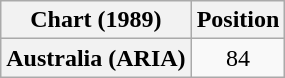<table class="wikitable plainrowheaders" style="text-align:center">
<tr>
<th>Chart (1989)</th>
<th>Position</th>
</tr>
<tr>
<th scope="row">Australia (ARIA)</th>
<td>84</td>
</tr>
</table>
